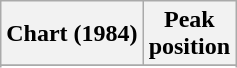<table class="wikitable sortable">
<tr>
<th>Chart (1984)</th>
<th>Peak<br>position</th>
</tr>
<tr>
</tr>
<tr>
</tr>
</table>
